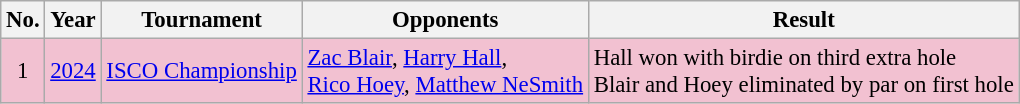<table class="wikitable" style="font-size:95%;">
<tr>
<th>No.</th>
<th>Year</th>
<th>Tournament</th>
<th>Opponents</th>
<th>Result</th>
</tr>
<tr style="background:#F2C1D1;">
<td align=center>1</td>
<td><a href='#'>2024</a></td>
<td><a href='#'>ISCO Championship</a></td>
<td> <a href='#'>Zac Blair</a>,  <a href='#'>Harry Hall</a>,<br> <a href='#'>Rico Hoey</a>,  <a href='#'>Matthew NeSmith</a></td>
<td>Hall won with birdie on third extra hole<br>Blair and Hoey eliminated by par on first hole</td>
</tr>
</table>
